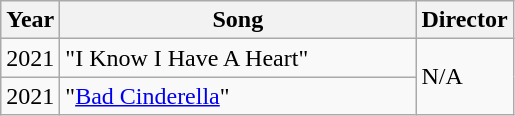<table class="wikitable">
<tr>
<th>Year</th>
<th style="width:230px;">Song</th>
<th>Director</th>
</tr>
<tr>
<td>2021</td>
<td>"I Know I Have A Heart"</td>
<td rowspan="2">N/A</td>
</tr>
<tr>
<td>2021</td>
<td>"<a href='#'>Bad Cinderella</a>"</td>
</tr>
</table>
